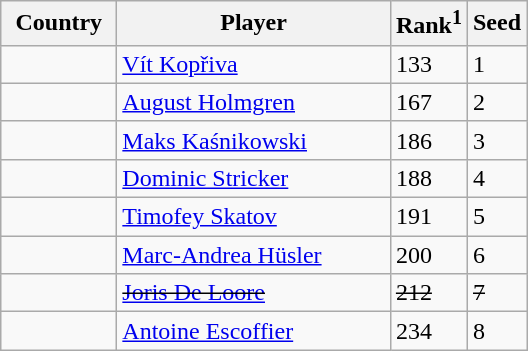<table class="sortable wikitable">
<tr>
<th width="70">Country</th>
<th width="175">Player</th>
<th>Rank<sup>1</sup></th>
<th>Seed</th>
</tr>
<tr>
<td></td>
<td><a href='#'>Vít Kopřiva</a></td>
<td>133</td>
<td>1</td>
</tr>
<tr>
<td></td>
<td><a href='#'>August Holmgren</a></td>
<td>167</td>
<td>2</td>
</tr>
<tr>
<td></td>
<td><a href='#'>Maks Kaśnikowski</a></td>
<td>186</td>
<td>3</td>
</tr>
<tr>
<td></td>
<td><a href='#'>Dominic Stricker</a></td>
<td>188</td>
<td>4</td>
</tr>
<tr>
<td></td>
<td><a href='#'>Timofey Skatov</a></td>
<td>191</td>
<td>5</td>
</tr>
<tr>
<td></td>
<td><a href='#'>Marc-Andrea Hüsler</a></td>
<td>200</td>
<td>6</td>
</tr>
<tr>
<td><s></s></td>
<td><s><a href='#'>Joris De Loore</a></s></td>
<td><s>212</s></td>
<td><s>7</s></td>
</tr>
<tr>
<td></td>
<td><a href='#'>Antoine Escoffier</a></td>
<td>234</td>
<td>8</td>
</tr>
</table>
